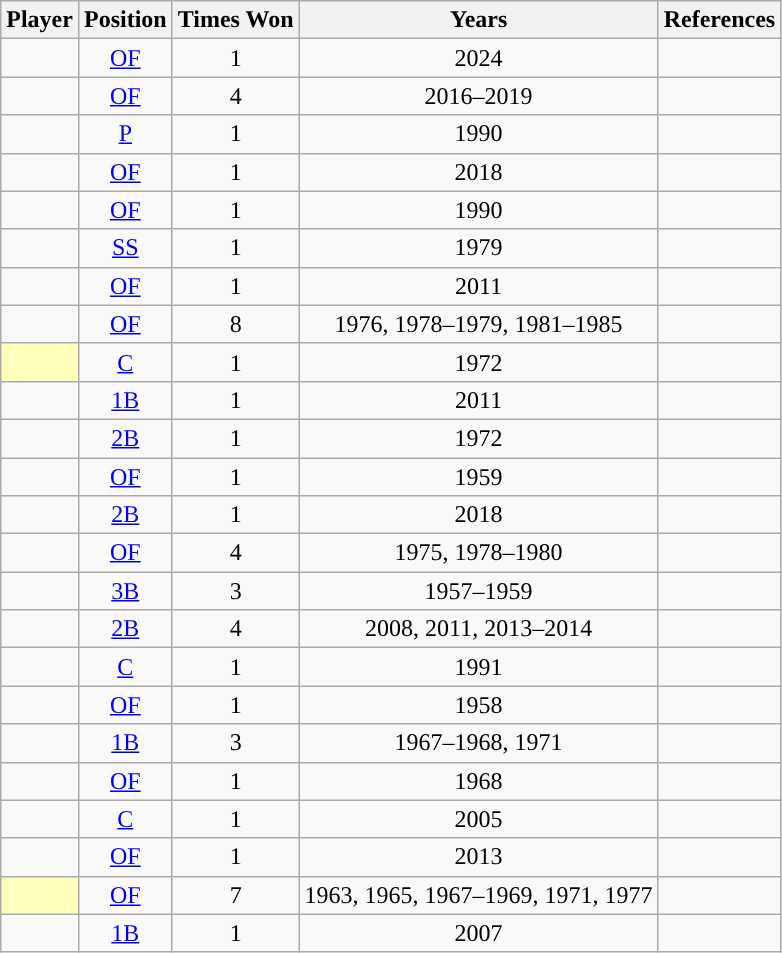<table class="wikitable sortable" style="text-align:center;">
<tr>
<th scope="col">Player</th>
<th scope="col">Position</th>
<th scope="col">Times Won</th>
<th scope="col">Years</th>
<th scope="col">References</th>
</tr>
<tr>
<td scope="row"></td>
<td><a href='#'>OF</a></td>
<td style="text-align:center;">1</td>
<td>2024</td>
<td></td>
</tr>
<tr>
<td scope="row"></td>
<td><a href='#'>OF</a></td>
<td style="text-align:center;">4</td>
<td>2016–2019</td>
<td></td>
</tr>
<tr>
<td scope="row"></td>
<td><a href='#'>P</a></td>
<td style="text-align:center;">1</td>
<td>1990</td>
<td></td>
</tr>
<tr>
<td scope="row"></td>
<td><a href='#'>OF</a></td>
<td style="text-align:center;">1</td>
<td>2018</td>
<td></td>
</tr>
<tr>
<td scope="row"></td>
<td><a href='#'>OF</a></td>
<td style="text-align:center;">1</td>
<td>1990</td>
<td></td>
</tr>
<tr>
<td scope="row"></td>
<td><a href='#'>SS</a></td>
<td style="text-align:center;">1</td>
<td>1979</td>
<td></td>
</tr>
<tr>
<td scope="row"></td>
<td><a href='#'>OF</a></td>
<td style="text-align:center;">1</td>
<td>2011</td>
<td></td>
</tr>
<tr>
<td scope="row"></td>
<td><a href='#'>OF</a></td>
<td style="text-align:center;">8</td>
<td>1976, 1978–1979, 1981–1985</td>
<td></td>
</tr>
<tr>
<td scope="row" bgcolor="#FFFFBB"></td>
<td><a href='#'>C</a></td>
<td style="text-align:center;">1</td>
<td>1972</td>
<td></td>
</tr>
<tr>
<td scope="row"></td>
<td><a href='#'>1B</a></td>
<td style="text-align:center;">1</td>
<td>2011</td>
<td></td>
</tr>
<tr>
<td scope="row"></td>
<td><a href='#'>2B</a></td>
<td style="text-align:center;">1</td>
<td>1972</td>
<td></td>
</tr>
<tr>
<td scope="row"></td>
<td><a href='#'>OF</a></td>
<td style="text-align:center;">1</td>
<td>1959</td>
<td></td>
</tr>
<tr>
<td scope="row"></td>
<td><a href='#'>2B</a></td>
<td style="text-align:center;">1</td>
<td>2018</td>
<td></td>
</tr>
<tr>
<td scope="row"></td>
<td><a href='#'>OF</a></td>
<td style="text-align:center;">4</td>
<td>1975, 1978–1980</td>
<td></td>
</tr>
<tr>
<td scope="row"></td>
<td><a href='#'>3B</a></td>
<td style="text-align:center;">3</td>
<td>1957–1959</td>
<td></td>
</tr>
<tr>
<td scope="row"></td>
<td><a href='#'>2B</a></td>
<td style="text-align:center;">4</td>
<td>2008, 2011, 2013–2014</td>
<td></td>
</tr>
<tr>
<td scope="row"></td>
<td><a href='#'>C</a></td>
<td style="text-align:center;">1</td>
<td>1991</td>
<td></td>
</tr>
<tr>
<td scope="row"></td>
<td><a href='#'>OF</a></td>
<td style="text-align:center;">1</td>
<td>1958</td>
<td></td>
</tr>
<tr>
<td scope="row"></td>
<td><a href='#'>1B</a></td>
<td style="text-align:center;">3</td>
<td>1967–1968, 1971</td>
<td></td>
</tr>
<tr>
<td scope="row"></td>
<td><a href='#'>OF</a></td>
<td style="text-align:center;">1</td>
<td>1968</td>
<td></td>
</tr>
<tr>
<td scope="row"></td>
<td><a href='#'>C</a></td>
<td style="text-align:center;">1</td>
<td>2005</td>
<td></td>
</tr>
<tr>
<td scope="row"></td>
<td><a href='#'>OF</a></td>
<td style="text-align:center;">1</td>
<td>2013</td>
<td></td>
</tr>
<tr>
<td scope="row" bgcolor="#FFFFBB"></td>
<td><a href='#'>OF</a></td>
<td style="text-align:center;">7</td>
<td>1963, 1965, 1967–1969, 1971, 1977</td>
<td></td>
</tr>
<tr>
<td scope="row"></td>
<td><a href='#'>1B</a></td>
<td style="text-align:center;">1</td>
<td>2007</td>
<td></td>
</tr>
</table>
